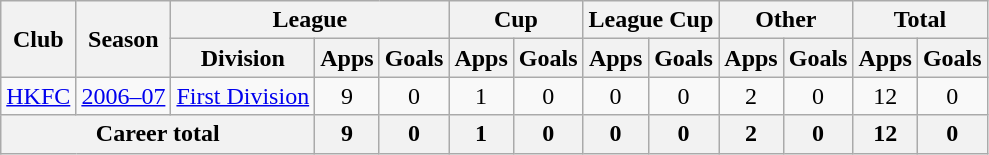<table class="wikitable" style="text-align: center">
<tr>
<th rowspan="2">Club</th>
<th rowspan="2">Season</th>
<th colspan="3">League</th>
<th colspan="2">Cup</th>
<th colspan="2">League Cup</th>
<th colspan="2">Other</th>
<th colspan="2">Total</th>
</tr>
<tr>
<th>Division</th>
<th>Apps</th>
<th>Goals</th>
<th>Apps</th>
<th>Goals</th>
<th>Apps</th>
<th>Goals</th>
<th>Apps</th>
<th>Goals</th>
<th>Apps</th>
<th>Goals</th>
</tr>
<tr>
<td><a href='#'>HKFC</a></td>
<td><a href='#'>2006–07</a></td>
<td><a href='#'>First Division</a></td>
<td>9</td>
<td>0</td>
<td>1</td>
<td>0</td>
<td>0</td>
<td>0</td>
<td>2</td>
<td>0</td>
<td>12</td>
<td>0</td>
</tr>
<tr>
<th colspan="3">Career total</th>
<th>9</th>
<th>0</th>
<th>1</th>
<th>0</th>
<th>0</th>
<th>0</th>
<th>2</th>
<th>0</th>
<th>12</th>
<th>0</th>
</tr>
</table>
